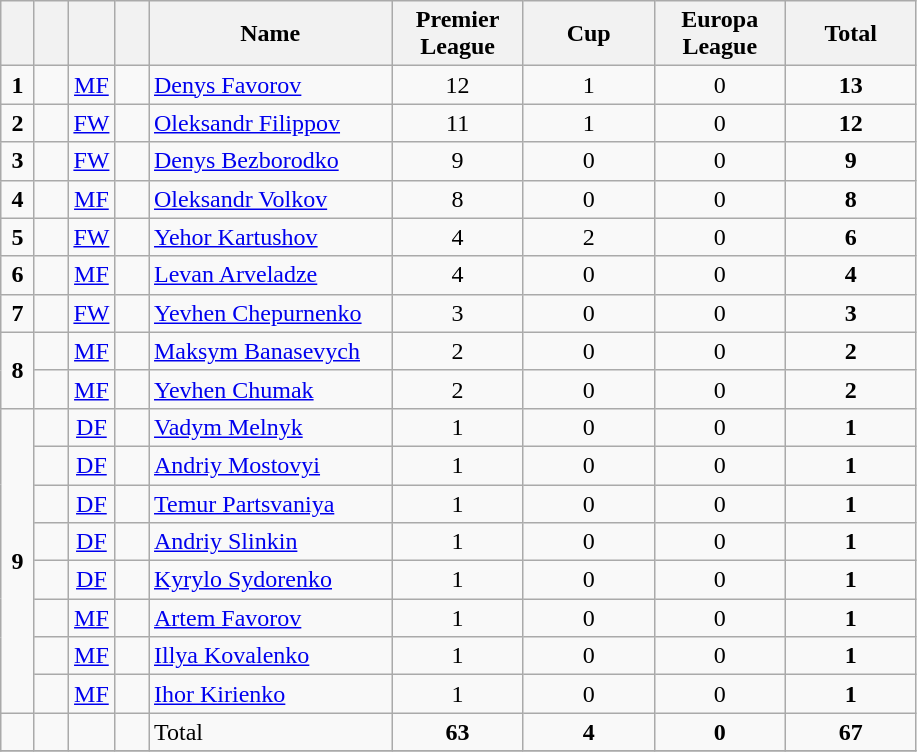<table class="wikitable" style="text-align:center">
<tr>
<th width=15></th>
<th width=15></th>
<th width=15></th>
<th width=15></th>
<th width=155>Name</th>
<th width=80><strong>Premier League</strong></th>
<th width=80><strong>Cup</strong></th>
<th width=80><strong>Europa League</strong></th>
<th width=80>Total</th>
</tr>
<tr>
<td><strong>1</strong></td>
<td></td>
<td><a href='#'>MF</a></td>
<td></td>
<td align=left><a href='#'>Denys Favorov</a></td>
<td>12</td>
<td>1</td>
<td>0</td>
<td><strong>13</strong></td>
</tr>
<tr>
<td><strong>2</strong></td>
<td></td>
<td><a href='#'>FW</a></td>
<td></td>
<td align=left><a href='#'>Oleksandr Filippov</a></td>
<td>11</td>
<td>1</td>
<td>0</td>
<td><strong>12</strong></td>
</tr>
<tr>
<td><strong>3</strong></td>
<td></td>
<td><a href='#'>FW</a></td>
<td></td>
<td align=left><a href='#'>Denys Bezborodko</a></td>
<td>9</td>
<td>0</td>
<td>0</td>
<td><strong>9</strong></td>
</tr>
<tr>
<td><strong>4</strong></td>
<td></td>
<td><a href='#'>MF</a></td>
<td></td>
<td align=left><a href='#'>Oleksandr Volkov</a></td>
<td>8</td>
<td>0</td>
<td>0</td>
<td><strong>8</strong></td>
</tr>
<tr>
<td><strong>5</strong></td>
<td></td>
<td><a href='#'>FW</a></td>
<td></td>
<td align=left><a href='#'>Yehor Kartushov</a></td>
<td>4</td>
<td>2</td>
<td>0</td>
<td><strong>6</strong></td>
</tr>
<tr>
<td><strong>6</strong></td>
<td></td>
<td><a href='#'>MF</a></td>
<td></td>
<td align=left><a href='#'>Levan Arveladze</a></td>
<td>4</td>
<td>0</td>
<td>0</td>
<td><strong>4</strong></td>
</tr>
<tr>
<td><strong>7</strong></td>
<td></td>
<td><a href='#'>FW</a></td>
<td></td>
<td align=left><a href='#'>Yevhen Chepurnenko</a></td>
<td>3</td>
<td>0</td>
<td>0</td>
<td><strong>3</strong></td>
</tr>
<tr>
<td rowspan=2><strong>8</strong></td>
<td></td>
<td><a href='#'>MF</a></td>
<td></td>
<td align=left><a href='#'>Maksym Banasevych</a></td>
<td>2</td>
<td>0</td>
<td>0</td>
<td><strong>2</strong></td>
</tr>
<tr>
<td></td>
<td><a href='#'>MF</a></td>
<td></td>
<td align=left><a href='#'>Yevhen Chumak</a></td>
<td>2</td>
<td>0</td>
<td>0</td>
<td><strong>2</strong></td>
</tr>
<tr>
<td rowspan=8><strong>9</strong></td>
<td></td>
<td><a href='#'>DF</a></td>
<td></td>
<td align=left><a href='#'>Vadym Melnyk</a></td>
<td>1</td>
<td>0</td>
<td>0</td>
<td><strong>1</strong></td>
</tr>
<tr>
<td></td>
<td><a href='#'>DF</a></td>
<td></td>
<td align=left><a href='#'>Andriy Mostovyi</a></td>
<td>1</td>
<td>0</td>
<td>0</td>
<td><strong>1</strong></td>
</tr>
<tr>
<td></td>
<td><a href='#'>DF</a></td>
<td></td>
<td align=left><a href='#'>Temur Partsvaniya</a></td>
<td>1</td>
<td>0</td>
<td>0</td>
<td><strong>1</strong></td>
</tr>
<tr>
<td></td>
<td><a href='#'>DF</a></td>
<td></td>
<td align=left><a href='#'>Andriy Slinkin</a></td>
<td>1</td>
<td>0</td>
<td>0</td>
<td><strong>1</strong></td>
</tr>
<tr>
<td></td>
<td><a href='#'>DF</a></td>
<td></td>
<td align=left><a href='#'>Kyrylo Sydorenko</a></td>
<td>1</td>
<td>0</td>
<td>0</td>
<td><strong>1</strong></td>
</tr>
<tr>
<td></td>
<td><a href='#'>MF</a></td>
<td></td>
<td align=left><a href='#'>Artem Favorov</a></td>
<td>1</td>
<td>0</td>
<td>0</td>
<td><strong>1</strong></td>
</tr>
<tr>
<td></td>
<td><a href='#'>MF</a></td>
<td></td>
<td align=left><a href='#'>Illya Kovalenko</a></td>
<td>1</td>
<td>0</td>
<td>0</td>
<td><strong>1</strong></td>
</tr>
<tr>
<td></td>
<td><a href='#'>MF</a></td>
<td></td>
<td align=left><a href='#'>Ihor Kirienko</a></td>
<td>1</td>
<td>0</td>
<td>0</td>
<td><strong>1</strong></td>
</tr>
<tr>
<td></td>
<td></td>
<td></td>
<td></td>
<td align=left>Total</td>
<td><strong>63</strong></td>
<td><strong>4</strong></td>
<td><strong>0</strong></td>
<td><strong>67</strong></td>
</tr>
<tr>
</tr>
</table>
